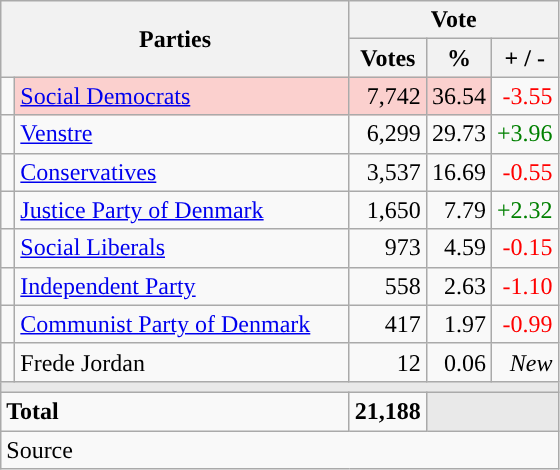<table class="wikitable" style="text-align:right;">
<tr>
<th style="text-align:centre;" rowspan="2" colspan="2" width="225">Parties</th>
<th colspan="3">Vote</th>
</tr>
<tr>
<th width="15">Votes</th>
<th width="15">%</th>
<th width="15">+ / -</th>
</tr>
<tr>
<td width="2" style="color:inherit;background:"></td>
<td bgcolor=#fbd0ce  align="left"><a href='#'>Social Democrats</a></td>
<td bgcolor=#fbd0ce>7,742</td>
<td bgcolor=#fbd0ce>36.54</td>
<td style=color:red;>-3.55</td>
</tr>
<tr>
<td width="2" style="color:inherit;background:"></td>
<td align="left"><a href='#'>Venstre</a></td>
<td>6,299</td>
<td>29.73</td>
<td style=color:green;>+3.96</td>
</tr>
<tr>
<td width="2" style="color:inherit;background:"></td>
<td align="left"><a href='#'>Conservatives</a></td>
<td>3,537</td>
<td>16.69</td>
<td style=color:red;>-0.55</td>
</tr>
<tr>
<td width="2" style="color:inherit;background:"></td>
<td align="left"><a href='#'>Justice Party of Denmark</a></td>
<td>1,650</td>
<td>7.79</td>
<td style=color:green;>+2.32</td>
</tr>
<tr>
<td width="2" style="color:inherit;background:"></td>
<td align="left"><a href='#'>Social Liberals</a></td>
<td>973</td>
<td>4.59</td>
<td style=color:red;>-0.15</td>
</tr>
<tr>
<td width="2" style="color:inherit;background:"></td>
<td align="left"><a href='#'>Independent Party</a></td>
<td>558</td>
<td>2.63</td>
<td style=color:red;>-1.10</td>
</tr>
<tr>
<td width="2" style="color:inherit;background:"></td>
<td align="left"><a href='#'>Communist Party of Denmark</a></td>
<td>417</td>
<td>1.97</td>
<td style=color:red;>-0.99</td>
</tr>
<tr>
<td width="2" style="color:inherit;background:"></td>
<td align="left">Frede Jordan</td>
<td>12</td>
<td>0.06</td>
<td><em>New</em></td>
</tr>
<tr>
<td colspan="7" bgcolor="#E9E9E9"></td>
</tr>
<tr>
<td align="left" colspan="2"><strong>Total</strong></td>
<td><strong>21,188</strong></td>
<td bgcolor="#E9E9E9" colspan="2"></td>
</tr>
<tr>
<td align="left" colspan="6">Source</td>
</tr>
</table>
